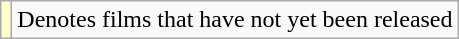<table class="wikitable">
<tr>
<td style="background:#ffc;"></td>
<td>Denotes films that have not yet been released</td>
</tr>
</table>
